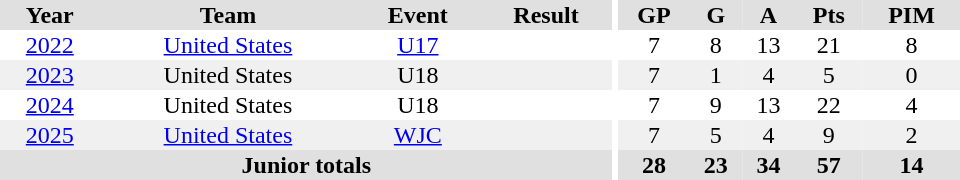<table border="0" cellpadding="1" cellspacing="0" ID="Table3" style="text-align:center; width:40em;">
<tr bgcolor="#e0e0e0">
<th>Year</th>
<th>Team</th>
<th>Event</th>
<th>Result</th>
<th rowspan="98" bgcolor="#ffffff"></th>
<th>GP</th>
<th>G</th>
<th>A</th>
<th>Pts</th>
<th>PIM</th>
</tr>
<tr>
<td><a href='#'>2022</a></td>
<td><a href='#'>United States</a></td>
<td><a href='#'>U17</a></td>
<td></td>
<td>7</td>
<td>8</td>
<td>13</td>
<td>21</td>
<td>8</td>
</tr>
<tr bgcolor="#f0f0f0">
<td><a href='#'>2023</a></td>
<td>United States</td>
<td>U18</td>
<td></td>
<td>7</td>
<td>1</td>
<td>4</td>
<td>5</td>
<td>0</td>
</tr>
<tr>
<td><a href='#'>2024</a></td>
<td>United States</td>
<td>U18</td>
<td></td>
<td>7</td>
<td>9</td>
<td>13</td>
<td>22</td>
<td>4</td>
</tr>
<tr bgcolor="#f0f0f0">
<td><a href='#'>2025</a></td>
<td><a href='#'>United States</a></td>
<td><a href='#'>WJC</a></td>
<td></td>
<td>7</td>
<td>5</td>
<td>4</td>
<td>9</td>
<td>2</td>
</tr>
<tr bgcolor="#e0e0e0">
<th colspan="4">Junior totals</th>
<th>28</th>
<th>23</th>
<th>34</th>
<th>57</th>
<th>14</th>
</tr>
</table>
